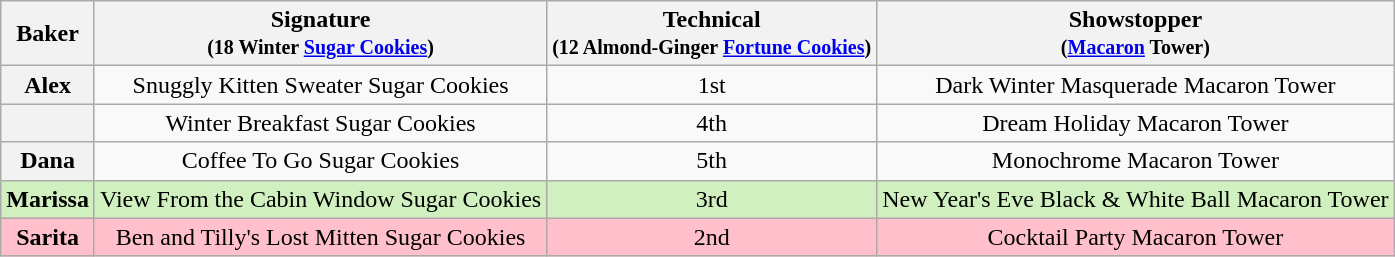<table class="wikitable sortable" style="text-align:center;">
<tr>
<th scope="col">Baker</th>
<th scope="col" class="unsortable">Signature<br><small>(18 Winter <a href='#'>Sugar Cookies</a>)</small></th>
<th scope="col">Technical<br><small>(12 Almond-Ginger <a href='#'>Fortune Cookies</a>)</small></th>
<th scope="col" class="unsortable">Showstopper<br><small>(<a href='#'>Macaron</a> Tower)</small></th>
</tr>
<tr>
<th scope="row">Alex</th>
<td>Snuggly Kitten Sweater Sugar Cookies</td>
<td>1st</td>
<td>Dark Winter Masquerade Macaron Tower</td>
</tr>
<tr>
<th scope="row"></th>
<td>Winter Breakfast Sugar Cookies</td>
<td>4th</td>
<td>Dream Holiday Macaron Tower</td>
</tr>
<tr>
<th scope="row">Dana</th>
<td>Coffee To Go Sugar Cookies</td>
<td>5th</td>
<td>Monochrome Macaron Tower</td>
</tr>
<tr style="background:#d0f0c0;">
<th scope="row" style="background:#d0f0c0;">Marissa</th>
<td>View From the Cabin Window Sugar Cookies</td>
<td>3rd</td>
<td>New Year's Eve Black & White Ball Macaron Tower</td>
</tr>
<tr style="background:pink;">
<th scope="row" style="background:pink;">Sarita</th>
<td>Ben and Tilly's Lost Mitten Sugar Cookies</td>
<td>2nd</td>
<td>Cocktail Party Macaron Tower</td>
</tr>
</table>
